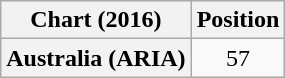<table class="wikitable plainrowheaders" style="text-align:center">
<tr>
<th scope="col">Chart (2016)</th>
<th scope="col">Position</th>
</tr>
<tr>
<th scope="row">Australia (ARIA)</th>
<td>57</td>
</tr>
</table>
